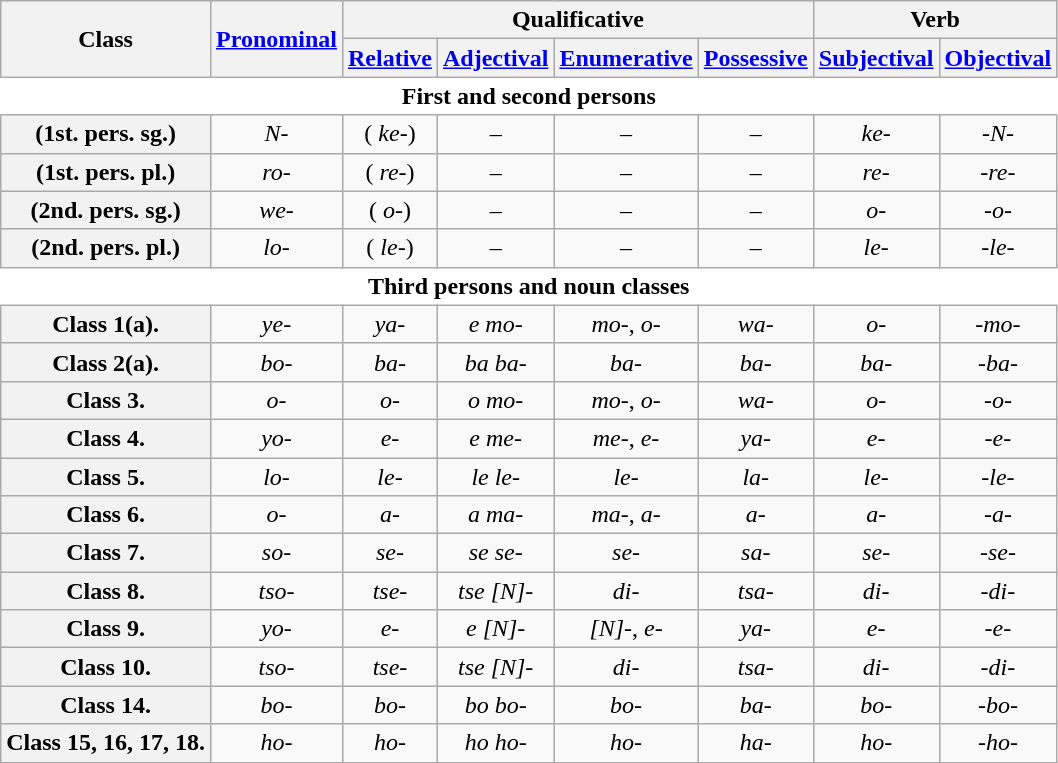<table class="wikitable" style="text-align: center; clear:right;">
<tr>
<th rowspan=2>Class</th>
<th rowspan=2><a href='#'>Pronominal</a></th>
<th colspan=4>Qualificative</th>
<th colspan=2>Verb</th>
</tr>
<tr>
<th><a href='#'>Relative</a></th>
<th><a href='#'>Adjectival</a></th>
<th><a href='#'>Enumerative</a></th>
<th><a href='#'>Possessive</a></th>
<th><a href='#'>Subjectival</a></th>
<th><a href='#'>Objectival</a></th>
</tr>
<tr>
<th colspan=8 style="background: white; text-align: center; border-right: white 1px solid; border-left: white 1px solid">First and second persons</th>
</tr>
<tr>
<th>(1st. pers. sg.)</th>
<td><em>N-</em></td>
<td>( <em>ke-</em>)</td>
<td>–</td>
<td>–</td>
<td>–</td>
<td> <em>ke-</em></td>
<td><em>-N-</em></td>
</tr>
<tr>
<th>(1st. pers. pl.)</th>
<td> <em>ro-</em></td>
<td>( <em>re-</em>)</td>
<td>–</td>
<td>–</td>
<td>–</td>
<td> <em>re-</em></td>
<td> <em>-re-</em></td>
</tr>
<tr>
<th>(2nd. pers. sg.)</th>
<td> <em>we-</em></td>
<td>( <em>o-</em>)</td>
<td>–</td>
<td>–</td>
<td>–</td>
<td> <em>o-</em></td>
<td> <em>-o-</em></td>
</tr>
<tr>
<th>(2nd. pers. pl.)</th>
<td> <em>lo-</em></td>
<td>( <em>le-</em>)</td>
<td>–</td>
<td>–</td>
<td>–</td>
<td> <em>le-</em></td>
<td> <em>-le-</em></td>
</tr>
<tr>
<th colspan=8 style="background: white; text-align: center; border-right: white 1px solid; border-left: white 1px solid">Third persons and noun classes</th>
</tr>
<tr>
<th>Class 1(a).</th>
<td> <em>ye-</em></td>
<td> <em>ya-</em></td>
<td> <em>e mo-</em></td>
<td> <em>mo-</em>,  <em>o-</em></td>
<td> <em>wa-</em></td>
<td> <em>o-</em></td>
<td> <em>-mo-</em></td>
</tr>
<tr>
<th>Class 2(a).</th>
<td> <em>bo-</em></td>
<td> <em>ba-</em></td>
<td> <em>ba ba-</em></td>
<td> <em>ba-</em></td>
<td> <em>ba-</em></td>
<td> <em>ba-</em></td>
<td> <em>-ba-</em></td>
</tr>
<tr>
<th>Class 3.</th>
<td> <em>o-</em></td>
<td> <em>o-</em></td>
<td> <em>o mo-</em></td>
<td> <em>mo-</em>,  <em>o-</em></td>
<td> <em>wa-</em></td>
<td> <em>o-</em></td>
<td> <em>-o-</em></td>
</tr>
<tr>
<th>Class 4.</th>
<td> <em>yo-</em></td>
<td> <em>e-</em></td>
<td> <em>e me-</em></td>
<td> <em>me-</em>,  <em>e-</em></td>
<td> <em>ya-</em></td>
<td> <em>e-</em></td>
<td> <em>-e-</em></td>
</tr>
<tr>
<th>Class 5.</th>
<td> <em>lo-</em></td>
<td> <em>le-</em></td>
<td> <em>le le-</em></td>
<td> <em>le-</em></td>
<td> <em>la-</em></td>
<td> <em>le-</em></td>
<td> <em>-le-</em></td>
</tr>
<tr>
<th>Class 6.</th>
<td> <em>o-</em></td>
<td> <em>a-</em></td>
<td> <em>a ma-</em></td>
<td> <em>ma-</em>,  <em>a-</em></td>
<td> <em>a-</em></td>
<td> <em>a-</em></td>
<td> <em>-a-</em></td>
</tr>
<tr>
<th>Class 7.</th>
<td> <em>so-</em></td>
<td> <em>se-</em></td>
<td> <em>se se-</em></td>
<td> <em>se-</em></td>
<td> <em>sa-</em></td>
<td> <em>se-</em></td>
<td> <em>-se-</em></td>
</tr>
<tr>
<th>Class 8.</th>
<td> <em>tso-</em></td>
<td> <em>tse-</em></td>
<td> <em>tse [N]-</em></td>
<td> <em>di-</em></td>
<td> <em>tsa-</em></td>
<td> <em>di-</em></td>
<td> <em>-di-</em></td>
</tr>
<tr>
<th>Class 9.</th>
<td> <em>yo-</em></td>
<td> <em>e-</em></td>
<td> <em>e [N]-</em></td>
<td><em>[N]-</em>,  <em>e-</em></td>
<td> <em>ya-</em></td>
<td> <em>e-</em></td>
<td> <em>-e-</em></td>
</tr>
<tr>
<th>Class 10.</th>
<td> <em>tso-</em></td>
<td> <em>tse-</em></td>
<td> <em>tse [N]-</em></td>
<td> <em>di-</em></td>
<td> <em>tsa-</em></td>
<td> <em>di-</em></td>
<td> <em>-di-</em></td>
</tr>
<tr>
<th>Class 14.</th>
<td> <em>bo-</em></td>
<td> <em>bo-</em></td>
<td> <em>bo bo-</em></td>
<td> <em>bo-</em></td>
<td> <em>ba-</em></td>
<td> <em>bo-</em></td>
<td> <em>-bo-</em></td>
</tr>
<tr>
<th>Class 15, 16, 17, 18.</th>
<td> <em>ho-</em></td>
<td> <em>ho-</em></td>
<td> <em>ho ho-</em></td>
<td> <em>ho-</em></td>
<td> <em>ha-</em></td>
<td> <em>ho-</em></td>
<td> <em>-ho-</em></td>
</tr>
</table>
